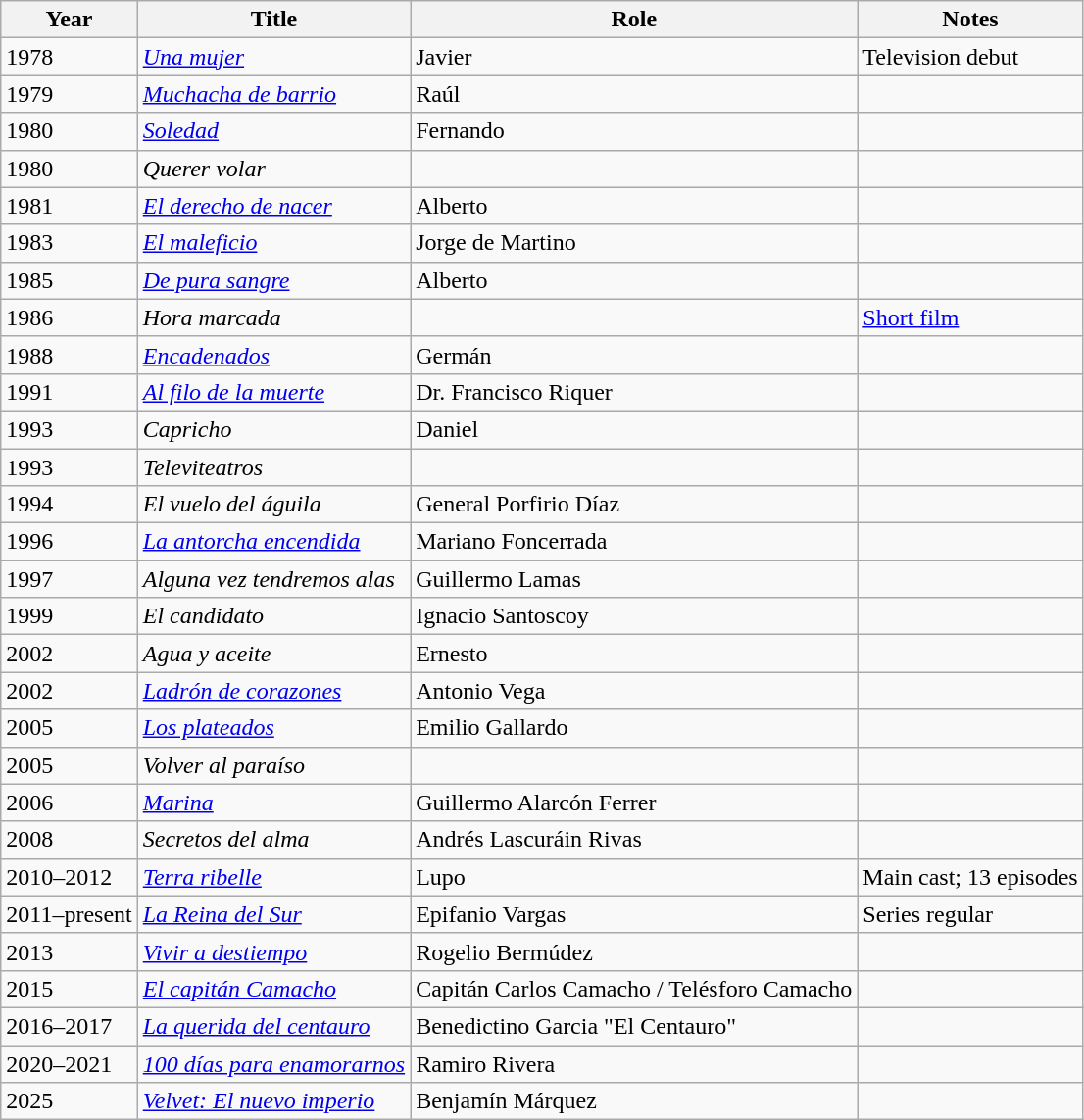<table class="wikitable sortable">
<tr>
<th>Year</th>
<th>Title</th>
<th>Role</th>
<th>Notes</th>
</tr>
<tr>
<td>1978</td>
<td><em><a href='#'>Una mujer</a></em></td>
<td>Javier</td>
<td>Television debut</td>
</tr>
<tr>
<td>1979</td>
<td><em><a href='#'>Muchacha de barrio</a></em></td>
<td>Raúl</td>
<td></td>
</tr>
<tr>
<td>1980</td>
<td><em><a href='#'>Soledad</a></em></td>
<td>Fernando</td>
<td></td>
</tr>
<tr>
<td>1980</td>
<td><em>Querer volar</em></td>
<td></td>
<td></td>
</tr>
<tr>
<td>1981</td>
<td><em><a href='#'>El derecho de nacer</a></em></td>
<td>Alberto</td>
<td></td>
</tr>
<tr>
<td>1983</td>
<td><em><a href='#'>El maleficio</a></em></td>
<td>Jorge de Martino</td>
<td></td>
</tr>
<tr>
<td>1985</td>
<td><em><a href='#'>De pura sangre</a></em></td>
<td>Alberto</td>
<td></td>
</tr>
<tr>
<td>1986</td>
<td><em>Hora marcada</em></td>
<td></td>
<td><a href='#'>Short film</a></td>
</tr>
<tr>
<td>1988</td>
<td><em><a href='#'>Encadenados</a></em></td>
<td>Germán</td>
<td></td>
</tr>
<tr>
<td>1991</td>
<td><em><a href='#'>Al filo de la muerte</a></em></td>
<td>Dr. Francisco Riquer</td>
<td></td>
</tr>
<tr>
<td>1993</td>
<td><em>Capricho</em></td>
<td>Daniel</td>
<td></td>
</tr>
<tr>
<td>1993</td>
<td><em>Televiteatros</em></td>
<td></td>
<td></td>
</tr>
<tr>
<td>1994</td>
<td><em>El vuelo del águila</em></td>
<td>General Porfirio Díaz</td>
<td></td>
</tr>
<tr>
<td>1996</td>
<td><em><a href='#'>La antorcha encendida</a></em></td>
<td>Mariano Foncerrada</td>
<td></td>
</tr>
<tr>
<td>1997</td>
<td><em>Alguna vez tendremos alas</em></td>
<td>Guillermo Lamas</td>
<td></td>
</tr>
<tr>
<td>1999</td>
<td><em>El candidato</em></td>
<td>Ignacio Santoscoy</td>
<td></td>
</tr>
<tr>
<td>2002</td>
<td><em>Agua y aceite</em></td>
<td>Ernesto</td>
<td></td>
</tr>
<tr>
<td>2002</td>
<td><em><a href='#'>Ladrón de corazones</a></em></td>
<td>Antonio Vega</td>
<td></td>
</tr>
<tr>
<td>2005</td>
<td><em><a href='#'>Los plateados</a></em></td>
<td>Emilio Gallardo</td>
<td></td>
</tr>
<tr>
<td>2005</td>
<td><em>Volver al paraíso</em></td>
<td></td>
<td></td>
</tr>
<tr>
<td>2006</td>
<td><em><a href='#'>Marina</a></em></td>
<td>Guillermo Alarcón Ferrer</td>
<td></td>
</tr>
<tr>
<td>2008</td>
<td><em>Secretos del alma</em></td>
<td>Andrés Lascuráin Rivas</td>
<td></td>
</tr>
<tr>
<td>2010–2012</td>
<td><em><a href='#'>Terra ribelle</a></em></td>
<td>Lupo</td>
<td>Main cast; 13 episodes</td>
</tr>
<tr>
<td>2011–present</td>
<td><em><a href='#'>La Reina del Sur</a></em></td>
<td>Epifanio Vargas</td>
<td>Series regular</td>
</tr>
<tr>
<td>2013</td>
<td><em><a href='#'>Vivir a destiempo</a></em></td>
<td>Rogelio Bermúdez</td>
<td></td>
</tr>
<tr>
<td>2015</td>
<td><em><a href='#'>El capitán Camacho</a> </em></td>
<td>Capitán Carlos Camacho / Telésforo Camacho</td>
<td></td>
</tr>
<tr>
<td>2016–2017</td>
<td><em><a href='#'>La querida del centauro</a></em></td>
<td>Benedictino Garcia "El Centauro"</td>
<td></td>
</tr>
<tr>
<td>2020–2021</td>
<td><em><a href='#'>100 días para enamorarnos</a></em></td>
<td>Ramiro Rivera</td>
<td></td>
</tr>
<tr>
<td>2025</td>
<td><em><a href='#'>Velvet: El nuevo imperio</a></em></td>
<td>Benjamín Márquez</td>
<td></td>
</tr>
</table>
